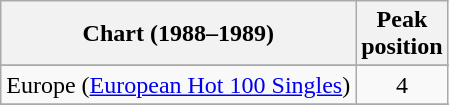<table class="wikitable sortable">
<tr>
<th>Chart (1988–1989)</th>
<th>Peak<br>position</th>
</tr>
<tr>
</tr>
<tr>
</tr>
<tr>
<td>Europe (<a href='#'>European Hot 100 Singles</a>)</td>
<td align="center">4</td>
</tr>
<tr>
</tr>
<tr>
</tr>
<tr>
</tr>
<tr>
</tr>
<tr>
</tr>
</table>
